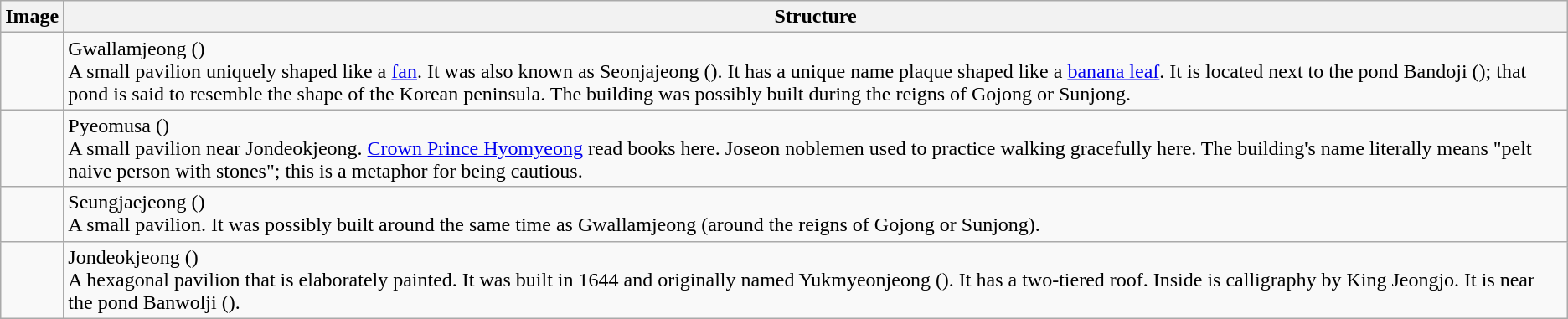<table class="wikitable">
<tr>
<th>Image</th>
<th>Structure</th>
</tr>
<tr>
<td></td>
<td>Gwallamjeong ()<br>A small pavilion uniquely shaped like a <a href='#'>fan</a>. It was also known as Seonjajeong (). It has a unique name plaque shaped like a <a href='#'>banana leaf</a>. It is located next to the pond Bandoji (); that pond is said to resemble the shape of the Korean peninsula. The building was possibly built during the reigns of Gojong or Sunjong.</td>
</tr>
<tr>
<td></td>
<td>Pyeomusa ()<br>A small pavilion near Jondeokjeong. <a href='#'>Crown Prince Hyomyeong</a> read books here. Joseon noblemen used to practice walking gracefully here. The building's name literally means "pelt naive person with stones"; this is a metaphor for being cautious.</td>
</tr>
<tr>
<td></td>
<td>Seungjaejeong ()<br>A small pavilion. It was possibly built around the same time as Gwallamjeong (around the reigns of Gojong or Sunjong).</td>
</tr>
<tr>
<td></td>
<td>Jondeokjeong ()<br>A hexagonal pavilion that is elaborately painted. It was built in 1644 and originally named Yukmyeonjeong (). It has a two-tiered roof. Inside is calligraphy by King Jeongjo. It is near the pond Banwolji ().</td>
</tr>
</table>
